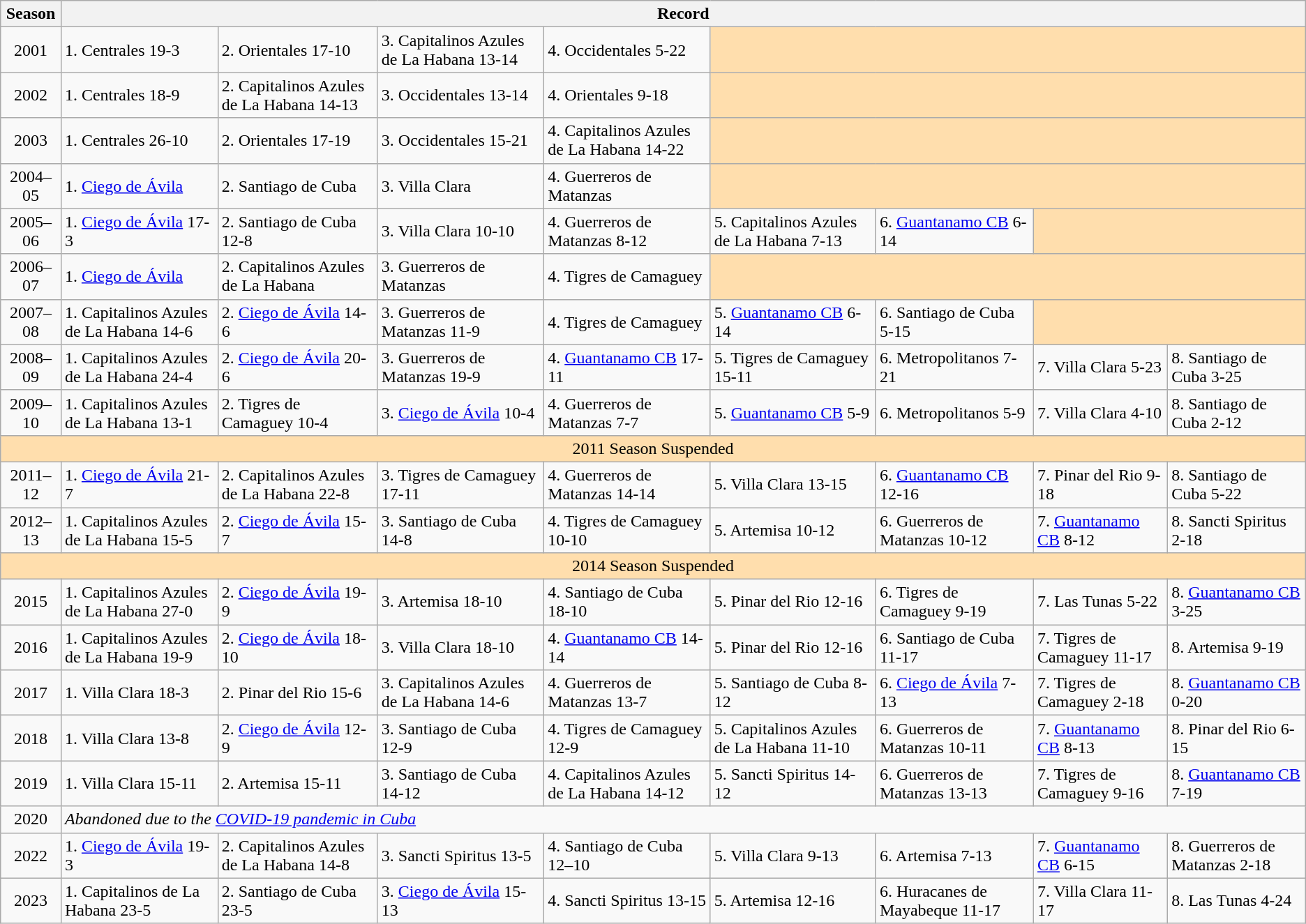<table class="wikitable">
<tr>
<th>Season</th>
<th colspan="8" style="text-align: center;">Record</th>
</tr>
<tr>
<td style="text-align:center;">2001</td>
<td>1. Centrales 19-3</td>
<td>2. Orientales 17-10</td>
<td>3. Capitalinos Azules de La Habana 13-14</td>
<td>4. Occidentales 5-22</td>
<th colspan="4": style='background: #ffdead;'></th>
</tr>
<tr>
<td style="text-align:center;">2002</td>
<td>1. Centrales 18-9</td>
<td>2. Capitalinos Azules de La Habana 14-13</td>
<td>3. Occidentales 13-14</td>
<td>4. Orientales 9-18</td>
<th colspan="4": style='background: #ffdead;'></th>
</tr>
<tr>
<td style="text-align:center;">2003</td>
<td>1. Centrales 26-10</td>
<td>2. Orientales 17-19</td>
<td>3. Occidentales 15-21</td>
<td>4. Capitalinos Azules de La Habana 14-22</td>
<th colspan="4": style='background: #ffdead;'></th>
</tr>
<tr>
<td style="text-align:center;">2004–05</td>
<td>1. <a href='#'>Ciego de Ávila</a></td>
<td>2. Santiago de Cuba</td>
<td>3. Villa Clara</td>
<td>4. Guerreros de Matanzas</td>
<th colspan="4": style='background: #ffdead;'></th>
</tr>
<tr>
<td style="text-align:center;">2005–06</td>
<td>1. <a href='#'>Ciego de Ávila</a> 17-3</td>
<td>2. Santiago de Cuba 12-8</td>
<td>3. Villa Clara 10-10</td>
<td>4. Guerreros de Matanzas 8-12</td>
<td>5. Capitalinos Azules de La Habana 7-13</td>
<td>6. <a href='#'>Guantanamo CB</a> 6-14</td>
<th colspan="2": style='background: #ffdead;'></th>
</tr>
<tr>
<td style="text-align:center;">2006–07</td>
<td>1. <a href='#'>Ciego de Ávila</a></td>
<td>2. Capitalinos Azules de La Habana</td>
<td>3. Guerreros de Matanzas</td>
<td>4. Tigres de Camaguey</td>
<th colspan="4": style='background: #ffdead;'></th>
</tr>
<tr>
<td style="text-align:center;">2007–08</td>
<td>1. Capitalinos Azules de La Habana 14-6</td>
<td>2. <a href='#'>Ciego de Ávila</a> 14-6</td>
<td>3. Guerreros de Matanzas 11-9</td>
<td>4. Tigres de Camaguey</td>
<td>5. <a href='#'>Guantanamo CB</a> 6-14</td>
<td>6. Santiago de Cuba 5-15</td>
<th colspan="2": style='background: #ffdead;'></th>
</tr>
<tr>
<td style="text-align:center;">2008–09</td>
<td>1. Capitalinos Azules de La Habana 24-4</td>
<td>2. <a href='#'>Ciego de Ávila</a> 20-6</td>
<td>3. Guerreros de Matanzas 19-9</td>
<td>4. <a href='#'>Guantanamo CB</a> 17-11</td>
<td>5. Tigres de Camaguey 15-11</td>
<td>6. Metropolitanos 7-21</td>
<td>7. Villa Clara 5-23</td>
<td>8. Santiago de Cuba 3-25</td>
</tr>
<tr>
<td style="text-align:center;">2009–10</td>
<td>1. Capitalinos Azules de La Habana 13-1</td>
<td>2. Tigres de Camaguey 10-4</td>
<td>3. <a href='#'>Ciego de Ávila</a> 10-4</td>
<td>4. Guerreros de Matanzas 7-7</td>
<td>5. <a href='#'>Guantanamo CB</a> 5-9</td>
<td>6. Metropolitanos 5-9</td>
<td>7. Villa Clara 4-10</td>
<td>8. Santiago de Cuba 2-12</td>
</tr>
<tr>
<td colspan="9" style="text-align: center; background: #ffdead;">2011 Season Suspended</td>
</tr>
<tr>
<td style="text-align:center;">2011–12</td>
<td>1. <a href='#'>Ciego de Ávila</a> 21-7</td>
<td>2. Capitalinos Azules de La Habana 22-8</td>
<td>3. Tigres de Camaguey 17-11</td>
<td>4. Guerreros de Matanzas 14-14</td>
<td>5. Villa Clara 13-15</td>
<td>6. <a href='#'>Guantanamo CB</a> 12-16</td>
<td>7. Pinar del Rio 9-18</td>
<td>8. Santiago de Cuba 5-22</td>
</tr>
<tr>
<td style="text-align:center;">2012–13</td>
<td>1. Capitalinos Azules de La Habana 15-5</td>
<td>2. <a href='#'>Ciego de Ávila</a> 15-7</td>
<td>3. Santiago de Cuba 14-8</td>
<td>4. Tigres de Camaguey 10-10</td>
<td>5. Artemisa 10-12</td>
<td>6. Guerreros de Matanzas 10-12</td>
<td>7. <a href='#'>Guantanamo CB</a> 8-12</td>
<td>8. Sancti Spiritus 2-18</td>
</tr>
<tr>
<td colspan="9" style="text-align: center; background: #ffdead;">2014 Season Suspended</td>
</tr>
<tr>
<td style="text-align:center;">2015</td>
<td>1. Capitalinos Azules de La Habana 27-0</td>
<td>2. <a href='#'>Ciego de Ávila</a> 19-9</td>
<td>3. Artemisa 18-10</td>
<td>4. Santiago de Cuba 18-10</td>
<td>5. Pinar del Rio 12-16</td>
<td>6. Tigres de Camaguey 9-19</td>
<td>7. Las Tunas 5-22</td>
<td>8. <a href='#'>Guantanamo CB</a> 3-25</td>
</tr>
<tr>
<td style="text-align:center;">2016</td>
<td>1. Capitalinos Azules de La Habana 19-9</td>
<td>2. <a href='#'>Ciego de Ávila</a> 18-10</td>
<td>3. Villa Clara 18-10</td>
<td>4. <a href='#'>Guantanamo CB</a> 14-14</td>
<td>5. Pinar del Rio 12-16</td>
<td>6. Santiago de Cuba 11-17</td>
<td>7. Tigres de Camaguey 11-17</td>
<td>8. Artemisa 9-19</td>
</tr>
<tr>
<td style="text-align:center;">2017</td>
<td>1. Villa Clara 18-3</td>
<td>2. Pinar del Rio 15-6</td>
<td>3. Capitalinos Azules de La Habana 14-6</td>
<td>4. Guerreros de Matanzas 13-7</td>
<td>5. Santiago de Cuba 8-12</td>
<td>6. <a href='#'>Ciego de Ávila</a> 7-13</td>
<td>7. Tigres de Camaguey 2-18</td>
<td>8. <a href='#'>Guantanamo CB</a> 0-20</td>
</tr>
<tr>
<td style="text-align:center;">2018</td>
<td>1. Villa Clara 13-8</td>
<td>2. <a href='#'>Ciego de Ávila</a> 12-9</td>
<td>3. Santiago de Cuba 12-9</td>
<td>4. Tigres de Camaguey 12-9</td>
<td>5. Capitalinos Azules de La Habana 11-10</td>
<td>6. Guerreros de Matanzas 10-11</td>
<td>7. <a href='#'>Guantanamo CB</a> 8-13</td>
<td>8. Pinar del Rio 6-15</td>
</tr>
<tr>
<td style="text-align:center;">2019</td>
<td>1. Villa Clara 15-11</td>
<td>2. Artemisa 15-11</td>
<td>3. Santiago de Cuba 14-12</td>
<td>4. Capitalinos Azules de La Habana 14-12</td>
<td>5. Sancti Spiritus 14-12</td>
<td>6. Guerreros de Matanzas 13-13</td>
<td>7. Tigres de Camaguey 9-16</td>
<td>8. <a href='#'>Guantanamo CB</a> 7-19</td>
</tr>
<tr>
<td align=center>2020</td>
<td colspan="8"><em>Abandoned due to the <a href='#'>COVID-19 pandemic in Cuba</a></em></td>
</tr>
<tr>
<td align=center>2022</td>
<td>1. <a href='#'>Ciego de Ávila</a> 19-3</td>
<td>2. Capitalinos Azules de La Habana 14-8</td>
<td>3. Sancti Spiritus 13-5</td>
<td>4. Santiago de Cuba 12–10</td>
<td>5. Villa Clara 9-13</td>
<td>6. Artemisa 7-13</td>
<td>7. <a href='#'>Guantanamo CB</a> 6-15</td>
<td>8. Guerreros de Matanzas 2-18</td>
</tr>
<tr>
<td align=center>2023</td>
<td>1. Capitalinos de La Habana 23-5</td>
<td>2. Santiago de Cuba 23-5</td>
<td>3. <a href='#'>Ciego de Ávila</a> 15-13</td>
<td>4. Sancti Spiritus 13-15</td>
<td>5. Artemisa 12-16</td>
<td>6. Huracanes de Mayabeque 11-17</td>
<td>7. Villa Clara 11-17</td>
<td>8. Las Tunas 4-24</td>
</tr>
</table>
